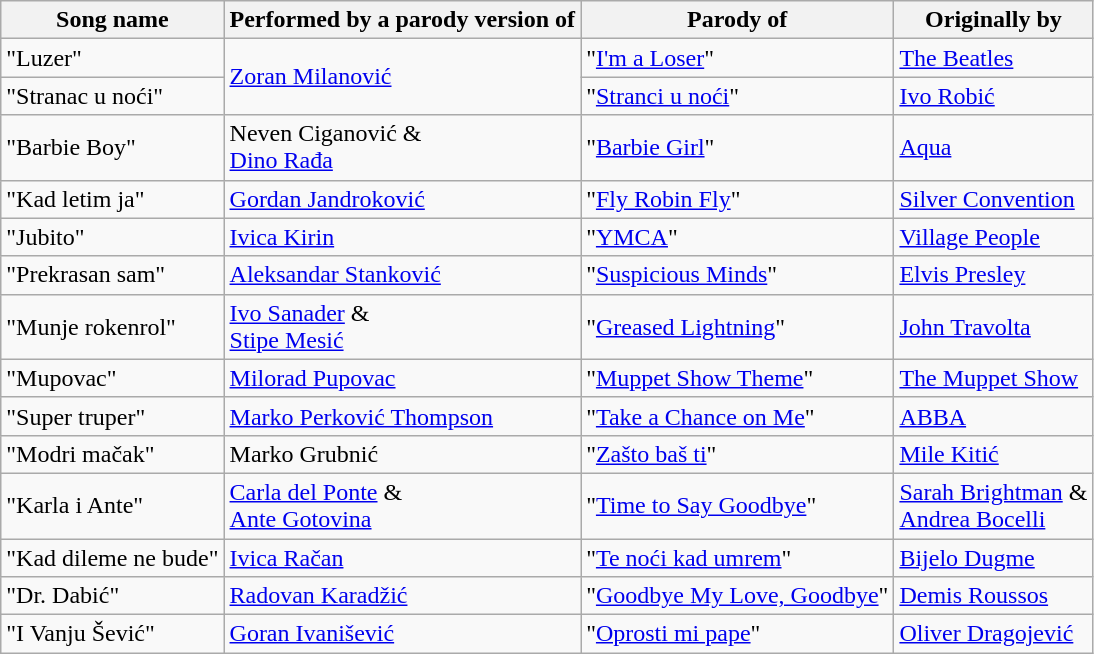<table class="wikitable">
<tr>
<th>Song name</th>
<th>Performed by a parody version of</th>
<th>Parody of</th>
<th>Originally by</th>
</tr>
<tr>
<td>"Luzer" </td>
<td rowspan="2"> <a href='#'>Zoran Milanović</a></td>
<td>"<a href='#'>I'm a Loser</a>"</td>
<td> <a href='#'>The Beatles</a></td>
</tr>
<tr>
<td>"Stranac u noći" </td>
<td>"<a href='#'>Stranci u noći</a>"</td>
<td> <a href='#'>Ivo Robić</a></td>
</tr>
<tr>
<td>"Barbie Boy" </td>
<td> Neven Ciganović &<br> <a href='#'>Dino Rađa</a></td>
<td>"<a href='#'>Barbie Girl</a>"</td>
<td> <a href='#'>Aqua</a></td>
</tr>
<tr>
<td>"Kad letim ja" </td>
<td> <a href='#'>Gordan Jandroković</a></td>
<td>"<a href='#'>Fly Robin Fly</a>"</td>
<td> <a href='#'>Silver Convention</a></td>
</tr>
<tr>
<td>"Jubito" </td>
<td> <a href='#'>Ivica Kirin</a></td>
<td>"<a href='#'>YMCA</a>"</td>
<td> <a href='#'>Village People</a></td>
</tr>
<tr>
<td>"Prekrasan sam" </td>
<td> <a href='#'>Aleksandar Stanković</a></td>
<td>"<a href='#'>Suspicious Minds</a>"</td>
<td> <a href='#'>Elvis Presley</a></td>
</tr>
<tr>
<td>"Munje rokenrol" </td>
<td> <a href='#'>Ivo Sanader</a> &<br> <a href='#'>Stipe Mesić</a></td>
<td>"<a href='#'>Greased Lightning</a>"</td>
<td> <a href='#'>John Travolta</a></td>
</tr>
<tr>
<td>"Mupovac" </td>
<td> <a href='#'>Milorad Pupovac</a></td>
<td>"<a href='#'>Muppet Show Theme</a>"</td>
<td> <a href='#'>The Muppet Show</a></td>
</tr>
<tr>
<td>"Super truper"</td>
<td> <a href='#'>Marko Perković Thompson</a></td>
<td>"<a href='#'>Take a Chance on Me</a>"</td>
<td> <a href='#'>ABBA</a></td>
</tr>
<tr>
<td>"Modri mačak"</td>
<td> Marko Grubnić</td>
<td>"<a href='#'>Zašto baš ti</a>"</td>
<td> <a href='#'>Mile Kitić</a></td>
</tr>
<tr>
<td>"Karla i Ante"</td>
<td> <a href='#'>Carla del Ponte</a> &<br> <a href='#'>Ante Gotovina</a></td>
<td>"<a href='#'>Time to Say Goodbye</a>"</td>
<td> <a href='#'>Sarah Brightman</a> &<br> <a href='#'>Andrea Bocelli</a></td>
</tr>
<tr>
<td>"Kad dileme ne bude"</td>
<td> <a href='#'>Ivica Račan</a></td>
<td>"<a href='#'>Te noći kad umrem</a>"</td>
<td> <a href='#'>Bijelo Dugme</a></td>
</tr>
<tr>
<td>"Dr. Dabić"</td>
<td> <a href='#'>Radovan Karadžić</a></td>
<td>"<a href='#'>Goodbye My Love, Goodbye</a>"</td>
<td> <a href='#'>Demis Roussos</a></td>
</tr>
<tr>
<td>"I Vanju Šević" </td>
<td> <a href='#'>Goran Ivanišević</a></td>
<td>"<a href='#'>Oprosti mi pape</a>"</td>
<td> <a href='#'>Oliver Dragojević</a></td>
</tr>
</table>
